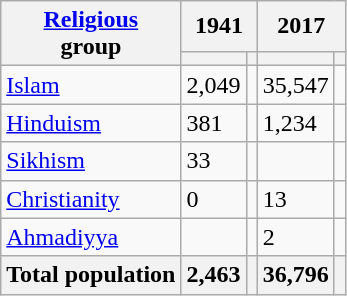<table class="wikitable sortable">
<tr>
<th rowspan="2"><a href='#'>Religious</a><br>group</th>
<th colspan="2">1941</th>
<th colspan="2">2017</th>
</tr>
<tr>
<th><a href='#'></a></th>
<th></th>
<th></th>
<th></th>
</tr>
<tr>
<td><a href='#'>Islam</a> </td>
<td>2,049</td>
<td></td>
<td>35,547</td>
<td></td>
</tr>
<tr>
<td><a href='#'>Hinduism</a> </td>
<td>381</td>
<td></td>
<td>1,234</td>
<td></td>
</tr>
<tr>
<td><a href='#'>Sikhism</a> </td>
<td>33</td>
<td></td>
<td></td>
<td></td>
</tr>
<tr>
<td><a href='#'>Christianity</a> </td>
<td>0</td>
<td></td>
<td>13</td>
<td></td>
</tr>
<tr>
<td><a href='#'>Ahmadiyya</a> </td>
<td></td>
<td></td>
<td>2</td>
<td></td>
</tr>
<tr>
<th>Total population</th>
<th>2,463</th>
<th></th>
<th>36,796</th>
<th></th>
</tr>
</table>
